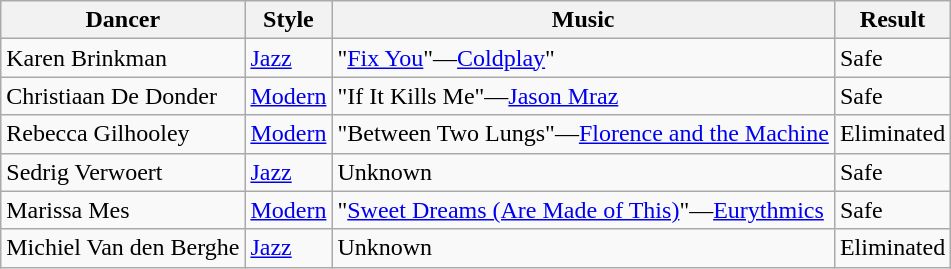<table class="wikitable">
<tr>
<th>Dancer</th>
<th>Style</th>
<th>Music</th>
<th>Result</th>
</tr>
<tr>
<td>Karen Brinkman</td>
<td><a href='#'>Jazz</a></td>
<td>"<a href='#'>Fix You</a>"—<a href='#'>Coldplay</a>"</td>
<td>Safe</td>
</tr>
<tr>
<td>Christiaan De Donder</td>
<td><a href='#'>Modern</a></td>
<td>"If It Kills Me"—<a href='#'>Jason Mraz</a></td>
<td>Safe</td>
</tr>
<tr>
<td>Rebecca Gilhooley</td>
<td><a href='#'>Modern</a></td>
<td>"Between Two Lungs"—<a href='#'>Florence and the Machine</a></td>
<td>Eliminated</td>
</tr>
<tr>
<td>Sedrig Verwoert</td>
<td><a href='#'>Jazz</a></td>
<td>Unknown</td>
<td>Safe</td>
</tr>
<tr>
<td>Marissa Mes</td>
<td><a href='#'>Modern</a></td>
<td>"<a href='#'>Sweet Dreams (Are Made of This)</a>"—<a href='#'>Eurythmics</a></td>
<td>Safe</td>
</tr>
<tr>
<td>Michiel Van den Berghe</td>
<td><a href='#'>Jazz</a></td>
<td>Unknown</td>
<td>Eliminated</td>
</tr>
</table>
